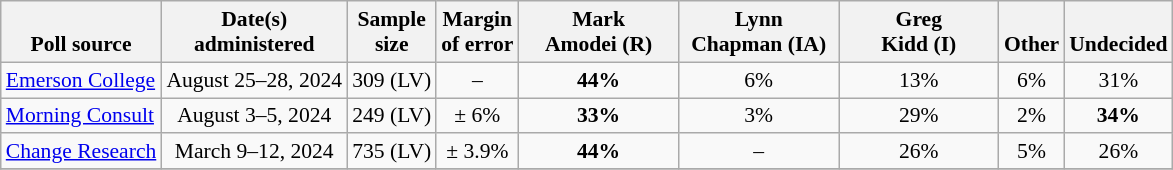<table class="wikitable" style="font-size:90%;text-align:center;">
<tr style="vertical-align:bottom">
<th>Poll source</th>
<th>Date(s)<br>administered</th>
<th>Sample<br>size</th>
<th>Margin<br>of error</th>
<th style="width:100px;">Mark<br>Amodei (R)</th>
<th style="width:100px;">Lynn<br>Chapman (IA)</th>
<th style="width:100px;">Greg<br>Kidd (I)</th>
<th>Other</th>
<th>Undecided</th>
</tr>
<tr>
<td style="text-align:left;"><a href='#'>Emerson College</a></td>
<td data-sort-value="2024-08-29">August 25–28, 2024</td>
<td>309 (LV)</td>
<td>–</td>
<td><strong>44%</strong></td>
<td>6%</td>
<td>13%</td>
<td>6%</td>
<td>31%</td>
</tr>
<tr>
<td style="text-align:left;"><a href='#'>Morning Consult</a></td>
<td>August 3–5, 2024</td>
<td>249 (LV)</td>
<td>± 6%</td>
<td><strong>33%</strong></td>
<td>3%</td>
<td>29%</td>
<td>2%</td>
<td><strong>34%</strong></td>
</tr>
<tr>
<td style="text-align:left;"><a href='#'>Change Research</a></td>
<td>March 9–12, 2024</td>
<td>735 (LV)</td>
<td>± 3.9%</td>
<td><strong>44%</strong></td>
<td>–</td>
<td>26%</td>
<td>5%</td>
<td>26%</td>
</tr>
<tr>
</tr>
</table>
